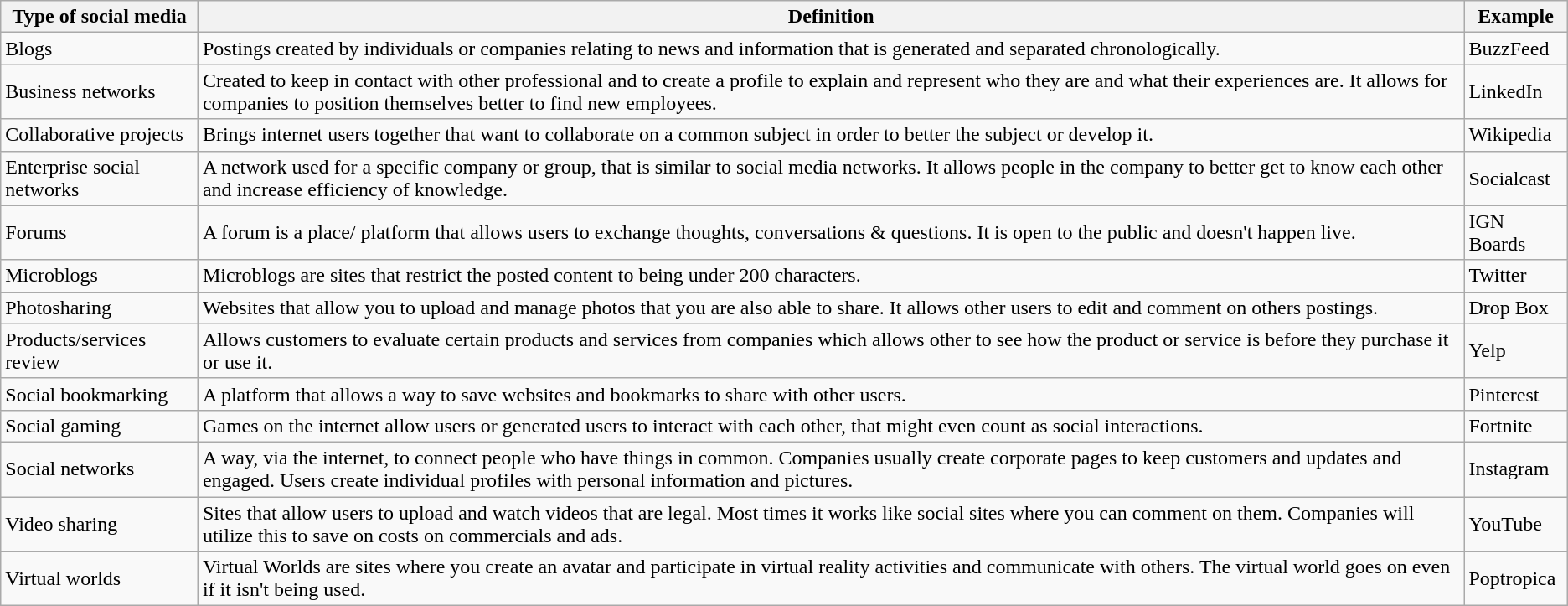<table class="wikitable">
<tr>
<th>Type of social media</th>
<th>Definition</th>
<th>Example</th>
</tr>
<tr>
<td>Blogs</td>
<td>Postings created by individuals or companies relating to news and information that is generated and separated chronologically.</td>
<td>BuzzFeed</td>
</tr>
<tr>
<td>Business networks</td>
<td>Created to keep in contact with other professional and to create a profile to explain and represent who they are and what their experiences are. It allows for companies to position themselves better to find new employees.</td>
<td>LinkedIn</td>
</tr>
<tr>
<td>Collaborative projects</td>
<td>Brings internet users together that want to collaborate on a common subject in order to better the subject or develop it.</td>
<td>Wikipedia</td>
</tr>
<tr>
<td>Enterprise social networks</td>
<td>A network used for a specific company or group, that is similar to social media networks. It allows people in the company to better get to know each other and increase efficiency of knowledge.</td>
<td>Socialcast</td>
</tr>
<tr>
<td>Forums</td>
<td>A forum is a place/ platform that allows users to exchange thoughts, conversations & questions. It is open to the public and doesn't happen live.</td>
<td>IGN Boards</td>
</tr>
<tr>
<td>Microblogs</td>
<td>Microblogs are sites that restrict the posted content to being under 200 characters.</td>
<td>Twitter</td>
</tr>
<tr>
<td>Photosharing</td>
<td>Websites that allow you to upload and manage photos that you are also able to share. It allows other users to edit and comment on others postings.</td>
<td>Drop Box</td>
</tr>
<tr>
<td>Products/services review</td>
<td>Allows customers to evaluate certain products and services from companies which allows other to see how the product or service is before they purchase it or use it.</td>
<td>Yelp</td>
</tr>
<tr>
<td>Social bookmarking</td>
<td>A platform that allows a way to save websites and bookmarks to share with other users.</td>
<td>Pinterest</td>
</tr>
<tr>
<td>Social gaming</td>
<td>Games on the internet allow users or generated users to interact with each other, that might even count as social interactions.</td>
<td>Fortnite</td>
</tr>
<tr>
<td>Social networks</td>
<td>A way, via the internet, to connect people who have things in common. Companies usually create corporate pages to keep customers and updates and engaged. Users create individual profiles with personal information and pictures.</td>
<td>Instagram</td>
</tr>
<tr>
<td>Video sharing</td>
<td>Sites that allow users to upload and watch videos that are legal. Most times it works like social sites where you can comment on them. Companies will utilize this to save on costs on commercials and ads.</td>
<td>YouTube</td>
</tr>
<tr>
<td>Virtual worlds</td>
<td>Virtual Worlds are sites where you create an avatar and participate in virtual reality activities and communicate with others. The virtual world goes on even if it isn't being used.</td>
<td>Poptropica<br></td>
</tr>
</table>
